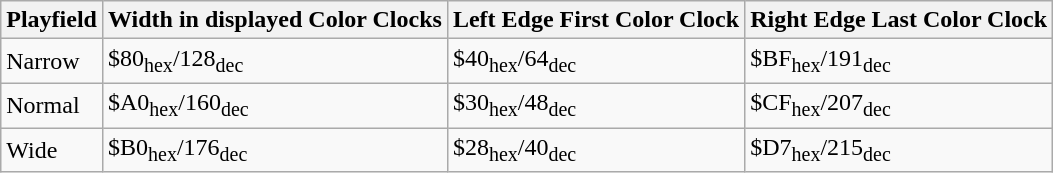<table class="wikitable">
<tr>
<th>Playfield</th>
<th>Width in displayed Color Clocks</th>
<th>Left Edge First Color Clock</th>
<th>Right Edge Last Color Clock</th>
</tr>
<tr>
<td>Narrow</td>
<td>$80<sub>hex</sub>/128<sub>dec</sub></td>
<td>$40<sub>hex</sub>/64<sub>dec</sub></td>
<td>$BF<sub>hex</sub>/191<sub>dec</sub></td>
</tr>
<tr>
<td>Normal</td>
<td>$A0<sub>hex</sub>/160<sub>dec</sub></td>
<td>$30<sub>hex</sub>/48<sub>dec</sub></td>
<td>$CF<sub>hex</sub>/207<sub>dec</sub></td>
</tr>
<tr>
<td>Wide</td>
<td>$B0<sub>hex</sub>/176<sub>dec</sub></td>
<td>$28<sub>hex</sub>/40<sub>dec</sub></td>
<td>$D7<sub>hex</sub>/215<sub>dec</sub></td>
</tr>
</table>
